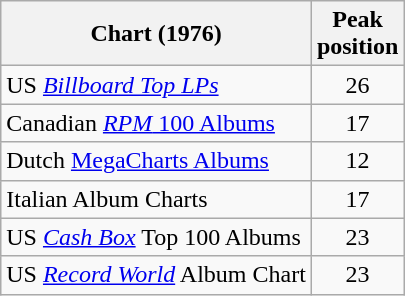<table class="wikitable">
<tr>
<th>Chart (1976)</th>
<th>Peak<br>position</th>
</tr>
<tr>
<td>US <a href='#'><em>Billboard Top LPs</em></a></td>
<td align="center">26</td>
</tr>
<tr>
<td>Canadian <a href='#'><em>RPM</em> 100 Albums</a></td>
<td align="center">17</td>
</tr>
<tr>
<td>Dutch <a href='#'>MegaCharts Albums</a></td>
<td align="center">12</td>
</tr>
<tr>
<td>Italian Album Charts</td>
<td align="center">17</td>
</tr>
<tr>
<td>US <em><a href='#'>Cash Box</a></em> Top 100 Albums</td>
<td align="center">23</td>
</tr>
<tr>
<td>US <em><a href='#'>Record World</a></em> Album Chart</td>
<td align="center">23</td>
</tr>
</table>
